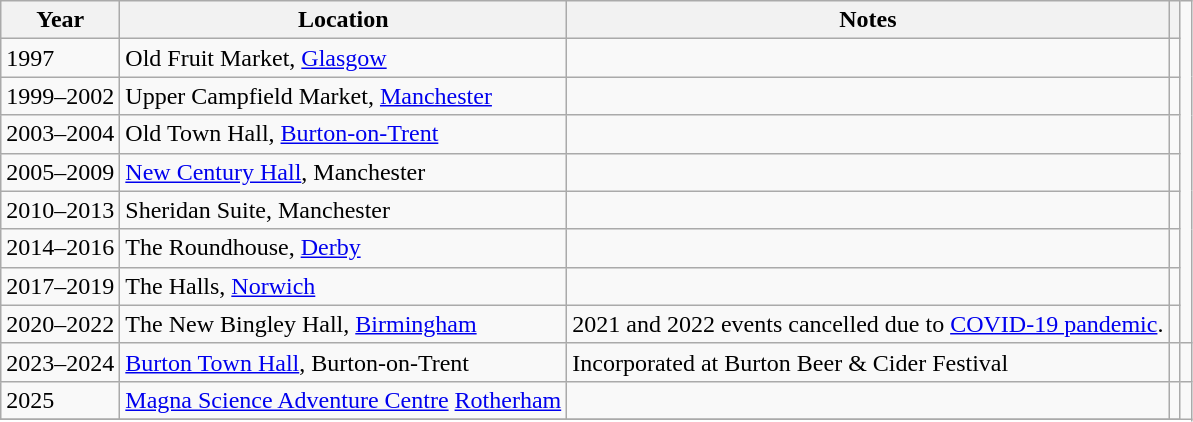<table class="wikitable sortable">
<tr>
<th>Year</th>
<th>Location</th>
<th class="unsortable">Notes</th>
<th class="unsortable"></th>
</tr>
<tr>
<td>1997</td>
<td>Old Fruit Market, <a href='#'>Glasgow</a></td>
<td></td>
<td></td>
</tr>
<tr>
<td>1999–2002</td>
<td>Upper Campfield Market, <a href='#'>Manchester</a></td>
<td></td>
<td></td>
</tr>
<tr>
<td>2003–2004</td>
<td>Old Town Hall, <a href='#'>Burton-on-Trent</a></td>
<td></td>
<td></td>
</tr>
<tr>
<td>2005–2009</td>
<td><a href='#'>New Century Hall</a>, Manchester</td>
<td></td>
<td></td>
</tr>
<tr>
<td>2010–2013</td>
<td>Sheridan Suite, Manchester</td>
<td></td>
<td></td>
</tr>
<tr>
<td>2014–2016</td>
<td>The Roundhouse, <a href='#'>Derby</a></td>
<td></td>
<td></td>
</tr>
<tr>
<td>2017–2019</td>
<td>The Halls, <a href='#'>Norwich</a></td>
<td></td>
<td></td>
</tr>
<tr>
<td>2020–2022</td>
<td>The New Bingley Hall, <a href='#'>Birmingham</a></td>
<td>2021 and 2022 events cancelled due to <a href='#'>COVID-19 pandemic</a>.</td>
<td></td>
</tr>
<tr>
<td>2023–2024</td>
<td><a href='#'>Burton Town Hall</a>, Burton-on-Trent</td>
<td>Incorporated at Burton Beer & Cider Festival</td>
<td></td>
<td></td>
</tr>
<tr>
<td>2025</td>
<td><a href='#'>Magna Science Adventure Centre</a> <a href='#'>Rotherham</a></td>
<td></td>
<td></td>
</tr>
<tr>
</tr>
</table>
